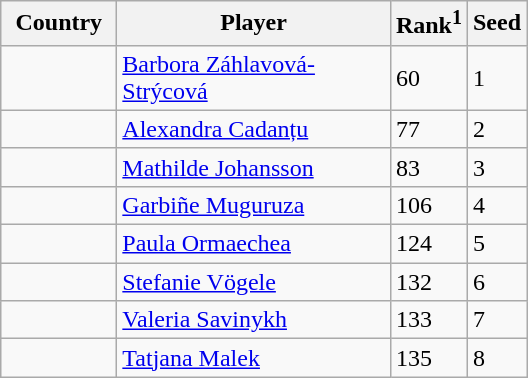<table class="sortable wikitable">
<tr>
<th width="70">Country</th>
<th width="175">Player</th>
<th>Rank<sup>1</sup></th>
<th>Seed</th>
</tr>
<tr>
<td></td>
<td><a href='#'>Barbora Záhlavová-Strýcová</a></td>
<td>60</td>
<td>1</td>
</tr>
<tr>
<td></td>
<td><a href='#'>Alexandra Cadanțu</a></td>
<td>77</td>
<td>2</td>
</tr>
<tr>
<td></td>
<td><a href='#'>Mathilde Johansson</a></td>
<td>83</td>
<td>3</td>
</tr>
<tr>
<td></td>
<td><a href='#'>Garbiñe Muguruza</a></td>
<td>106</td>
<td>4</td>
</tr>
<tr>
<td></td>
<td><a href='#'>Paula Ormaechea</a></td>
<td>124</td>
<td>5</td>
</tr>
<tr>
<td></td>
<td><a href='#'>Stefanie Vögele</a></td>
<td>132</td>
<td>6</td>
</tr>
<tr>
<td></td>
<td><a href='#'>Valeria Savinykh</a></td>
<td>133</td>
<td>7</td>
</tr>
<tr>
<td></td>
<td><a href='#'>Tatjana Malek</a></td>
<td>135</td>
<td>8</td>
</tr>
</table>
